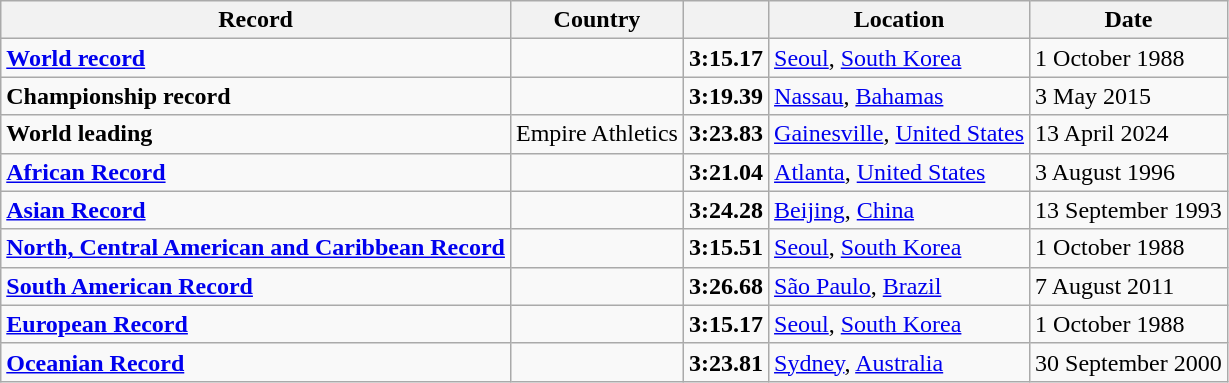<table class="wikitable">
<tr>
<th>Record</th>
<th>Country</th>
<th></th>
<th>Location</th>
<th>Date</th>
</tr>
<tr>
<td><strong><a href='#'>World record</a></strong></td>
<td></td>
<td><strong>3:15.17</strong></td>
<td> <a href='#'>Seoul</a>, <a href='#'>South Korea</a></td>
<td>1 October 1988</td>
</tr>
<tr>
<td><strong>Championship record</strong></td>
<td></td>
<td><strong>3:19.39</strong></td>
<td> <a href='#'>Nassau</a>, <a href='#'>Bahamas</a></td>
<td>3 May 2015</td>
</tr>
<tr>
<td><strong>World leading</strong></td>
<td> Empire Athletics</td>
<td><strong>3:23.83</strong></td>
<td> <a href='#'>Gainesville</a>, <a href='#'>United States</a></td>
<td>13 April 2024</td>
</tr>
<tr>
<td><strong><a href='#'>African Record</a></strong></td>
<td></td>
<td><strong>3:21.04</strong></td>
<td> <a href='#'>Atlanta</a>, <a href='#'>United States</a></td>
<td>3 August 1996</td>
</tr>
<tr>
<td><strong><a href='#'>Asian Record</a></strong></td>
<td></td>
<td><strong>3:24.28</strong></td>
<td> <a href='#'>Beijing</a>, <a href='#'>China</a></td>
<td>13 September 1993</td>
</tr>
<tr>
<td><strong><a href='#'>North, Central American and Caribbean Record</a></strong></td>
<td></td>
<td><strong>3:15.51</strong></td>
<td> <a href='#'>Seoul</a>, <a href='#'>South Korea</a></td>
<td>1 October 1988</td>
</tr>
<tr>
<td><strong><a href='#'>South American Record</a></strong></td>
<td></td>
<td><strong>3:26.68</strong></td>
<td> <a href='#'>São Paulo</a>, <a href='#'>Brazil</a></td>
<td>7 August 2011</td>
</tr>
<tr>
<td><strong><a href='#'>European Record</a></strong></td>
<td></td>
<td><strong>3:15.17</strong></td>
<td> <a href='#'>Seoul</a>, <a href='#'>South Korea</a></td>
<td>1 October 1988</td>
</tr>
<tr>
<td><strong><a href='#'>Oceanian Record</a></strong></td>
<td></td>
<td><strong>3:23.81</strong></td>
<td> <a href='#'>Sydney</a>, <a href='#'>Australia</a></td>
<td>30 September 2000</td>
</tr>
</table>
